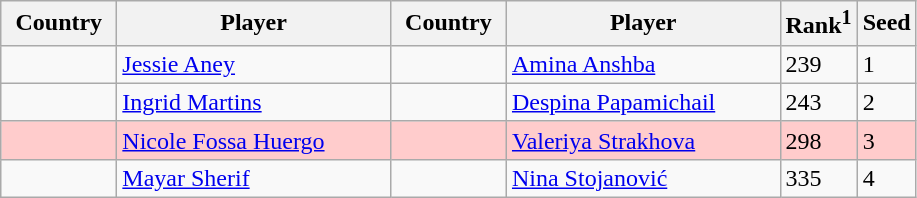<table class="sortable wikitable">
<tr>
<th width="70">Country</th>
<th width="175">Player</th>
<th width="70">Country</th>
<th width="175">Player</th>
<th>Rank<sup>1</sup></th>
<th>Seed</th>
</tr>
<tr>
<td></td>
<td><a href='#'>Jessie Aney</a></td>
<td></td>
<td><a href='#'>Amina Anshba</a></td>
<td>239</td>
<td>1</td>
</tr>
<tr>
<td></td>
<td><a href='#'>Ingrid Martins</a></td>
<td></td>
<td><a href='#'>Despina Papamichail</a></td>
<td>243</td>
<td>2</td>
</tr>
<tr style="background:#fcc;">
<td></td>
<td><a href='#'>Nicole Fossa Huergo</a></td>
<td></td>
<td><a href='#'>Valeriya Strakhova</a></td>
<td>298</td>
<td>3</td>
</tr>
<tr>
<td></td>
<td><a href='#'>Mayar Sherif</a></td>
<td></td>
<td><a href='#'>Nina Stojanović</a></td>
<td>335</td>
<td>4</td>
</tr>
</table>
